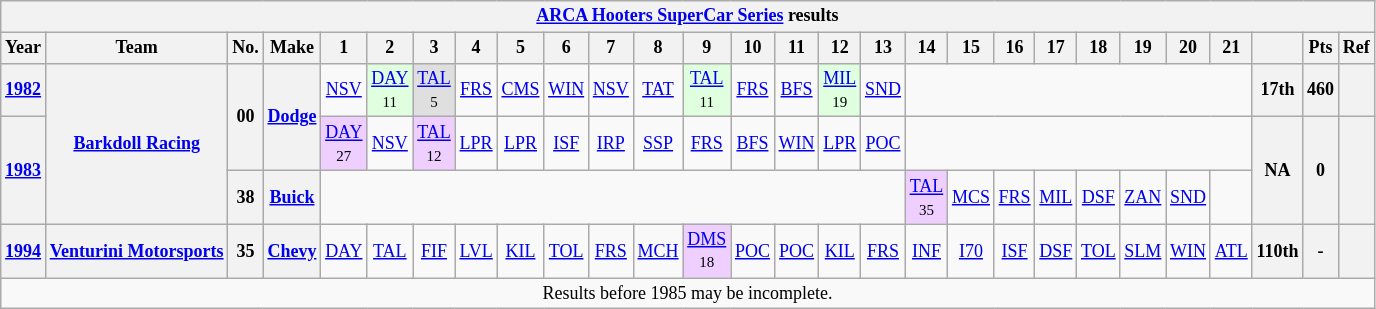<table class="wikitable" style="text-align:center; font-size:75%">
<tr>
<th colspan=45><a href='#'>ARCA Hooters SuperCar Series</a> results</th>
</tr>
<tr>
<th>Year</th>
<th>Team</th>
<th>No.</th>
<th>Make</th>
<th>1</th>
<th>2</th>
<th>3</th>
<th>4</th>
<th>5</th>
<th>6</th>
<th>7</th>
<th>8</th>
<th>9</th>
<th>10</th>
<th>11</th>
<th>12</th>
<th>13</th>
<th>14</th>
<th>15</th>
<th>16</th>
<th>17</th>
<th>18</th>
<th>19</th>
<th>20</th>
<th>21</th>
<th></th>
<th>Pts</th>
<th>Ref</th>
</tr>
<tr>
<th><a href='#'>1982</a></th>
<th rowspan=3><a href='#'>Barkdoll Racing</a></th>
<th rowspan=2>00</th>
<th rowspan=2><a href='#'>Dodge</a></th>
<td><a href='#'>NSV</a></td>
<td style="background:#DFFFDF;"><a href='#'>DAY</a><br><small>11</small></td>
<td style="background:#DFDFDF;"><a href='#'>TAL</a><br><small>5</small></td>
<td><a href='#'>FRS</a></td>
<td><a href='#'>CMS</a></td>
<td><a href='#'>WIN</a></td>
<td><a href='#'>NSV</a></td>
<td><a href='#'>TAT</a></td>
<td style="background:#DFFFDF;"><a href='#'>TAL</a><br><small>11</small></td>
<td><a href='#'>FRS</a></td>
<td><a href='#'>BFS</a></td>
<td style="background:#DFFFDF;"><a href='#'>MIL</a><br><small>19</small></td>
<td><a href='#'>SND</a></td>
<td colspan=8></td>
<th>17th</th>
<th>460</th>
<th></th>
</tr>
<tr>
<th rowspan=2><a href='#'>1983</a></th>
<td style="background:#EFCFFF;"><a href='#'>DAY</a><br><small>27</small></td>
<td><a href='#'>NSV</a></td>
<td style="background:#EFCFFF;"><a href='#'>TAL</a><br><small>12</small></td>
<td><a href='#'>LPR</a></td>
<td><a href='#'>LPR</a></td>
<td><a href='#'>ISF</a></td>
<td><a href='#'>IRP</a></td>
<td><a href='#'>SSP</a></td>
<td><a href='#'>FRS</a></td>
<td><a href='#'>BFS</a></td>
<td><a href='#'>WIN</a></td>
<td><a href='#'>LPR</a></td>
<td><a href='#'>POC</a></td>
<td colspan=8></td>
<th rowspan=2>NA</th>
<th rowspan=2>0</th>
<th rowspan=2></th>
</tr>
<tr>
<th>38</th>
<th><a href='#'>Buick</a></th>
<td colspan=13></td>
<td style="background:#EFCFFF;"><a href='#'>TAL</a><br><small>35</small></td>
<td><a href='#'>MCS</a></td>
<td><a href='#'>FRS</a></td>
<td><a href='#'>MIL</a></td>
<td><a href='#'>DSF</a></td>
<td><a href='#'>ZAN</a></td>
<td><a href='#'>SND</a></td>
<td></td>
</tr>
<tr>
<th><a href='#'>1994</a></th>
<th><a href='#'>Venturini Motorsports</a></th>
<th>35</th>
<th><a href='#'>Chevy</a></th>
<td><a href='#'>DAY</a></td>
<td><a href='#'>TAL</a></td>
<td><a href='#'>FIF</a></td>
<td><a href='#'>LVL</a></td>
<td><a href='#'>KIL</a></td>
<td><a href='#'>TOL</a></td>
<td><a href='#'>FRS</a></td>
<td><a href='#'>MCH</a></td>
<td style="background:#EFCFFF;"><a href='#'>DMS</a><br><small>18</small></td>
<td><a href='#'>POC</a></td>
<td><a href='#'>POC</a></td>
<td><a href='#'>KIL</a></td>
<td><a href='#'>FRS</a></td>
<td><a href='#'>INF</a></td>
<td><a href='#'>I70</a></td>
<td><a href='#'>ISF</a></td>
<td><a href='#'>DSF</a></td>
<td><a href='#'>TOL</a></td>
<td><a href='#'>SLM</a></td>
<td><a href='#'>WIN</a></td>
<td><a href='#'>ATL</a></td>
<th>110th</th>
<th>-</th>
<th></th>
</tr>
<tr>
<td colspan=28>Results before 1985 may be incomplete.</td>
</tr>
</table>
